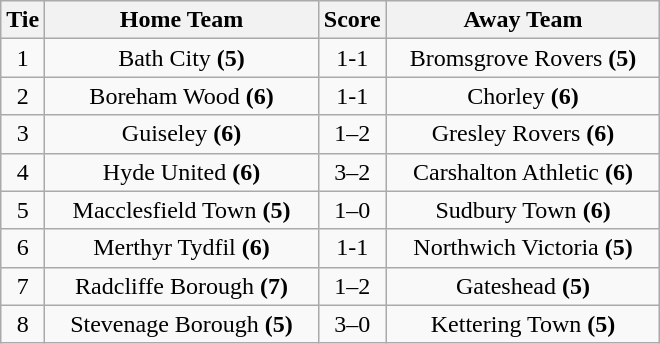<table class="wikitable" style="text-align:center;">
<tr>
<th width=20>Tie</th>
<th width=175>Home Team</th>
<th width=20>Score</th>
<th width=175>Away Team</th>
</tr>
<tr>
<td>1</td>
<td>Bath City <strong>(5)</strong></td>
<td>1-1</td>
<td>Bromsgrove Rovers <strong>(5)</strong></td>
</tr>
<tr>
<td>2</td>
<td>Boreham Wood <strong>(6)</strong></td>
<td>1-1</td>
<td>Chorley <strong>(6)</strong></td>
</tr>
<tr>
<td>3</td>
<td>Guiseley <strong>(6)</strong></td>
<td>1–2</td>
<td>Gresley Rovers <strong>(6)</strong></td>
</tr>
<tr>
<td>4</td>
<td>Hyde United <strong>(6)</strong></td>
<td>3–2</td>
<td>Carshalton Athletic <strong>(6)</strong></td>
</tr>
<tr>
<td>5</td>
<td>Macclesfield Town <strong>(5)</strong></td>
<td>1–0</td>
<td>Sudbury Town <strong>(6)</strong></td>
</tr>
<tr>
<td>6</td>
<td>Merthyr Tydfil <strong>(6)</strong></td>
<td>1-1</td>
<td>Northwich Victoria <strong>(5)</strong></td>
</tr>
<tr>
<td>7</td>
<td>Radcliffe Borough <strong>(7)</strong></td>
<td>1–2</td>
<td>Gateshead <strong>(5)</strong></td>
</tr>
<tr>
<td>8</td>
<td>Stevenage Borough <strong>(5)</strong></td>
<td>3–0</td>
<td>Kettering Town <strong>(5)</strong></td>
</tr>
</table>
